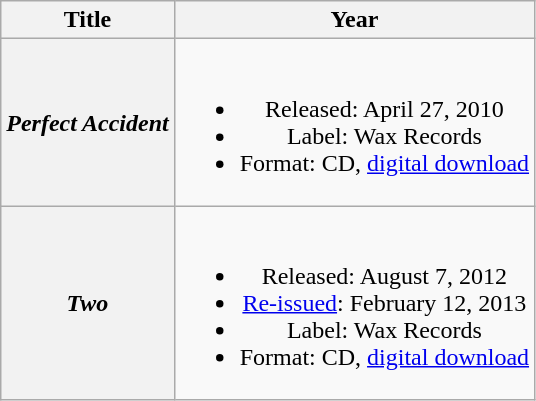<table class="wikitable plainrowheaders" style="text-align:center;" border="1">
<tr>
<th scope="col">Title</th>
<th scope="col">Year</th>
</tr>
<tr>
<th scope="row"><em>Perfect Accident</em></th>
<td><br><ul><li>Released: April 27, 2010</li><li>Label: Wax Records</li><li>Format: CD, <a href='#'>digital download</a></li></ul></td>
</tr>
<tr>
<th scope="row"><em>Two</em></th>
<td><br><ul><li>Released: August 7, 2012</li><li><a href='#'>Re-issued</a>: February 12, 2013</li><li>Label: Wax Records</li><li>Format: CD, <a href='#'>digital download</a></li></ul></td>
</tr>
</table>
